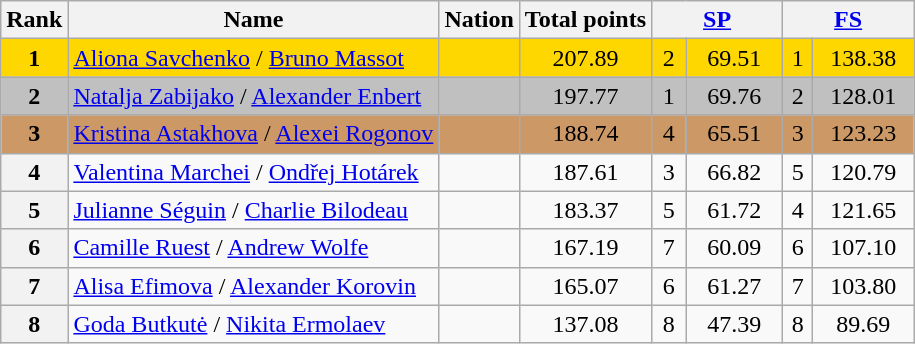<table class="wikitable sortable">
<tr>
<th>Rank</th>
<th>Name</th>
<th>Nation</th>
<th>Total points</th>
<th colspan="2" width="80px"><a href='#'>SP</a></th>
<th colspan="2" width="80px"><a href='#'>FS</a></th>
</tr>
<tr bgcolor="gold">
<td align="center"><strong>1</strong></td>
<td><a href='#'>Aliona Savchenko</a> / <a href='#'>Bruno Massot</a></td>
<td></td>
<td align="center">207.89</td>
<td align="center">2</td>
<td align="center">69.51</td>
<td align="center">1</td>
<td align="center">138.38</td>
</tr>
<tr bgcolor="silver">
<td align="center"><strong>2</strong></td>
<td><a href='#'>Natalja Zabijako</a> / <a href='#'>Alexander Enbert</a></td>
<td></td>
<td align="center">197.77</td>
<td align="center">1</td>
<td align="center">69.76</td>
<td align="center">2</td>
<td align="center">128.01</td>
</tr>
<tr bgcolor="cc9966">
<td align="center"><strong>3</strong></td>
<td><a href='#'>Kristina Astakhova</a> / <a href='#'>Alexei Rogonov</a></td>
<td></td>
<td align="center">188.74</td>
<td align="center">4</td>
<td align="center">65.51</td>
<td align="center">3</td>
<td align="center">123.23</td>
</tr>
<tr>
<th>4</th>
<td><a href='#'>Valentina Marchei</a> / <a href='#'>Ondřej Hotárek</a></td>
<td></td>
<td align="center">187.61</td>
<td align="center">3</td>
<td align="center">66.82</td>
<td align="center">5</td>
<td align="center">120.79</td>
</tr>
<tr>
<th>5</th>
<td><a href='#'>Julianne Séguin</a> / <a href='#'>Charlie Bilodeau</a></td>
<td></td>
<td align="center">183.37</td>
<td align="center">5</td>
<td align="center">61.72</td>
<td align="center">4</td>
<td align="center">121.65</td>
</tr>
<tr>
<th>6</th>
<td><a href='#'>Camille Ruest</a> / <a href='#'>Andrew Wolfe</a></td>
<td></td>
<td align="center">167.19</td>
<td align="center">7</td>
<td align="center">60.09</td>
<td align="center">6</td>
<td align="center">107.10</td>
</tr>
<tr>
<th>7</th>
<td><a href='#'>Alisa Efimova</a> / <a href='#'>Alexander Korovin</a></td>
<td></td>
<td align="center">165.07</td>
<td align="center">6</td>
<td align="center">61.27</td>
<td align="center">7</td>
<td align="center">103.80</td>
</tr>
<tr>
<th>8</th>
<td><a href='#'>Goda Butkutė</a> / <a href='#'>Nikita Ermolaev</a></td>
<td></td>
<td align="center">137.08</td>
<td align="center">8</td>
<td align="center">47.39</td>
<td align="center">8</td>
<td align="center">89.69</td>
</tr>
</table>
